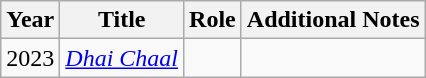<table class="wikitable">
<tr>
<th>Year</th>
<th>Title</th>
<th>Role</th>
<th>Additional Notes</th>
</tr>
<tr>
<td>2023</td>
<td><em><a href='#'>Dhai Chaal</a></em></td>
<td></td>
<td></td>
</tr>
</table>
